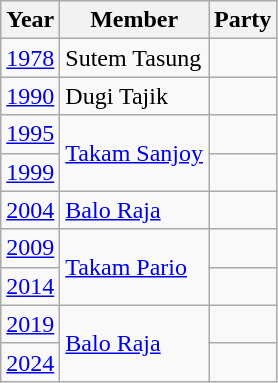<table class="wikitable sortable">
<tr>
<th>Year</th>
<th>Member</th>
<th colspan="2">Party</th>
</tr>
<tr>
<td><a href='#'>1978</a></td>
<td>Sutem Tasung</td>
<td></td>
</tr>
<tr>
<td><a href='#'>1990</a></td>
<td>Dugi Tajik</td>
<td></td>
</tr>
<tr>
<td><a href='#'>1995</a></td>
<td rowspan=2><a href='#'>Takam Sanjoy</a></td>
</tr>
<tr>
<td><a href='#'>1999</a></td>
<td></td>
</tr>
<tr>
<td><a href='#'>2004</a></td>
<td><a href='#'>Balo Raja</a></td>
<td></td>
</tr>
<tr>
<td><a href='#'>2009</a></td>
<td rowspan=2><a href='#'>Takam Pario</a></td>
<td></td>
</tr>
<tr>
<td><a href='#'>2014</a></td>
<td></td>
</tr>
<tr>
<td><a href='#'>2019</a></td>
<td rowspan=2><a href='#'>Balo Raja</a></td>
<td></td>
</tr>
<tr>
<td><a href='#'>2024</a></td>
</tr>
</table>
